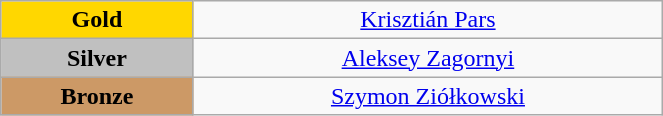<table class="wikitable" style=" text-align:center; " width="35%">
<tr>
<td bgcolor="gold"><strong>Gold</strong></td>
<td><a href='#'>Krisztián Pars</a><br>  <small><em></em></small></td>
</tr>
<tr>
<td bgcolor="silver"><strong>Silver</strong></td>
<td><a href='#'>Aleksey Zagornyi</a><br>  <small><em></em></small></td>
</tr>
<tr>
<td bgcolor="CC9966"><strong>Bronze</strong></td>
<td><a href='#'>Szymon Ziółkowski</a><br>  <small><em></em></small></td>
</tr>
</table>
